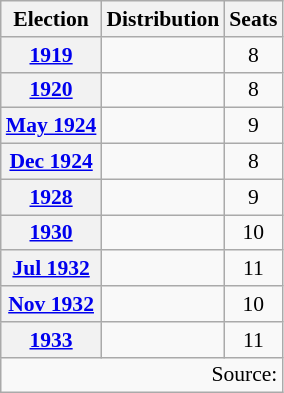<table class=wikitable style="font-size:90%; text-align:center">
<tr>
<th>Election</th>
<th>Distribution</th>
<th>Seats</th>
</tr>
<tr>
<th><a href='#'>1919</a></th>
<td align=left>       </td>
<td>8</td>
</tr>
<tr>
<th><a href='#'>1920</a></th>
<td align=left>       </td>
<td>8</td>
</tr>
<tr>
<th><a href='#'>May 1924</a></th>
<td align=left>        </td>
<td>9</td>
</tr>
<tr>
<th><a href='#'>Dec 1924</a></th>
<td align=left>       </td>
<td>8</td>
</tr>
<tr>
<th><a href='#'>1928</a></th>
<td align=left>        </td>
<td>9</td>
</tr>
<tr>
<th><a href='#'>1930</a></th>
<td align=left>         </td>
<td>10</td>
</tr>
<tr>
<th><a href='#'>Jul 1932</a></th>
<td align=left>          </td>
<td>11</td>
</tr>
<tr>
<th><a href='#'>Nov 1932</a></th>
<td align=left>         </td>
<td>10</td>
</tr>
<tr>
<th><a href='#'>1933</a></th>
<td align=left>          </td>
<td>11</td>
</tr>
<tr>
<td colspan=3 align=right>Source: </td>
</tr>
</table>
